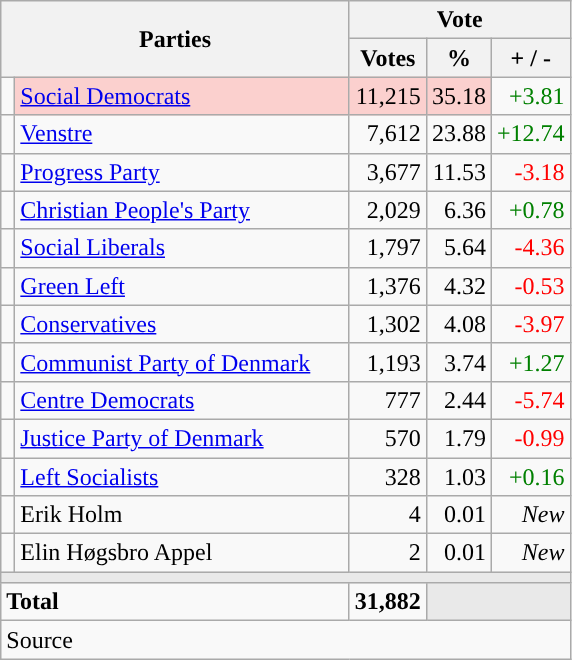<table class="wikitable" style="text-align:right;">
<tr>
<th style="text-align:centre;" rowspan="2" colspan="2" width="225">Parties</th>
<th colspan="3">Vote</th>
</tr>
<tr>
<th width="15">Votes</th>
<th width="15">%</th>
<th width="15">+ / -</th>
</tr>
<tr>
<td width="2" style="color:inherit;background:"></td>
<td bgcolor=#fbd0ce  align="left"><a href='#'>Social Democrats</a></td>
<td bgcolor=#fbd0ce>11,215</td>
<td bgcolor=#fbd0ce>35.18</td>
<td style=color:green;>+3.81</td>
</tr>
<tr>
<td width="2" style="color:inherit;background:"></td>
<td align="left"><a href='#'>Venstre</a></td>
<td>7,612</td>
<td>23.88</td>
<td style=color:green;>+12.74</td>
</tr>
<tr>
<td width="2" style="color:inherit;background:"></td>
<td align="left"><a href='#'>Progress Party</a></td>
<td>3,677</td>
<td>11.53</td>
<td style=color:red;>-3.18</td>
</tr>
<tr>
<td width="2" style="color:inherit;background:"></td>
<td align="left"><a href='#'>Christian People's Party</a></td>
<td>2,029</td>
<td>6.36</td>
<td style=color:green;>+0.78</td>
</tr>
<tr>
<td width="2" style="color:inherit;background:"></td>
<td align="left"><a href='#'>Social Liberals</a></td>
<td>1,797</td>
<td>5.64</td>
<td style=color:red;>-4.36</td>
</tr>
<tr>
<td width="2" style="color:inherit;background:"></td>
<td align="left"><a href='#'>Green Left</a></td>
<td>1,376</td>
<td>4.32</td>
<td style=color:red;>-0.53</td>
</tr>
<tr>
<td width="2" style="color:inherit;background:"></td>
<td align="left"><a href='#'>Conservatives</a></td>
<td>1,302</td>
<td>4.08</td>
<td style=color:red;>-3.97</td>
</tr>
<tr>
<td width="2" style="color:inherit;background:"></td>
<td align="left"><a href='#'>Communist Party of Denmark</a></td>
<td>1,193</td>
<td>3.74</td>
<td style=color:green;>+1.27</td>
</tr>
<tr>
<td width="2" style="color:inherit;background:"></td>
<td align="left"><a href='#'>Centre Democrats</a></td>
<td>777</td>
<td>2.44</td>
<td style=color:red;>-5.74</td>
</tr>
<tr>
<td width="2" style="color:inherit;background:"></td>
<td align="left"><a href='#'>Justice Party of Denmark</a></td>
<td>570</td>
<td>1.79</td>
<td style=color:red;>-0.99</td>
</tr>
<tr>
<td width="2" style="color:inherit;background:"></td>
<td align="left"><a href='#'>Left Socialists</a></td>
<td>328</td>
<td>1.03</td>
<td style=color:green;>+0.16</td>
</tr>
<tr>
<td width="2" style="color:inherit;background:"></td>
<td align="left">Erik Holm</td>
<td>4</td>
<td>0.01</td>
<td><em>New</em></td>
</tr>
<tr>
<td width="2" style="color:inherit;background:"></td>
<td align="left">Elin Høgsbro Appel</td>
<td>2</td>
<td>0.01</td>
<td><em>New</em></td>
</tr>
<tr>
<td colspan="7" bgcolor="#E9E9E9"></td>
</tr>
<tr>
<td align="left" colspan="2"><strong>Total</strong></td>
<td><strong>31,882</strong></td>
<td bgcolor="#E9E9E9" colspan="2"></td>
</tr>
<tr>
<td align="left" colspan="6">Source</td>
</tr>
</table>
